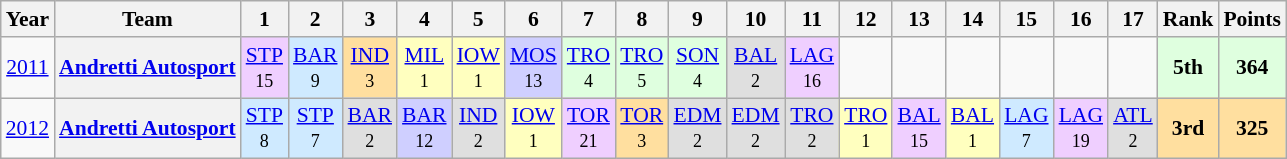<table class="wikitable" style="text-align:center; font-size:90%">
<tr>
<th>Year</th>
<th>Team</th>
<th>1</th>
<th>2</th>
<th>3</th>
<th>4</th>
<th>5</th>
<th>6</th>
<th>7</th>
<th>8</th>
<th>9</th>
<th>10</th>
<th>11</th>
<th>12</th>
<th>13</th>
<th>14</th>
<th>15</th>
<th>16</th>
<th>17</th>
<th>Rank</th>
<th>Points</th>
</tr>
<tr>
<td><a href='#'>2011</a></td>
<th><a href='#'>Andretti Autosport</a></th>
<td style="background:#EFCFFF;"><a href='#'>STP</a><br><small>15</small></td>
<td style="background:#CFEAFF;"><a href='#'>BAR</a><br><small>9</small></td>
<td style="background:#FFDF9F;"><a href='#'>IND</a><br><small>3</small></td>
<td style="background:#FFFFBF;"><a href='#'>MIL</a><br><small>1</small></td>
<td style="background:#FFFFBF;"><a href='#'>IOW</a><br><small>1</small></td>
<td style="background:#CFCFFF;"><a href='#'>MOS</a><br><small>13</small></td>
<td style="background:#DFFFDF;"><a href='#'>TRO</a><br><small>4</small></td>
<td style="background:#DFFFDF;"><a href='#'>TRO</a><br><small>5</small></td>
<td style="background:#DFFFDF;"><a href='#'>SON</a><br><small>4</small></td>
<td style="background:#DFDFDF;"><a href='#'>BAL</a><br><small>2</small></td>
<td style="background:#EFCFFF;"><a href='#'>LAG</a><br><small>16</small></td>
<td></td>
<td></td>
<td></td>
<td></td>
<td></td>
<td></td>
<td style="background:#DFFFDF;"><strong>5th</strong></td>
<td style="background:#DFFFDF;"><strong>364</strong></td>
</tr>
<tr>
<td><a href='#'>2012</a></td>
<th><a href='#'>Andretti Autosport</a></th>
<td style="background:#CFEAFF;"><a href='#'>STP</a><br><small>8</small></td>
<td style="background:#CFEAFF;"><a href='#'>STP</a><br><small>7</small></td>
<td style="background:#DFDFDF;"><a href='#'>BAR</a><br><small>2</small></td>
<td style="background:#CFCFFF;"><a href='#'>BAR</a><br><small>12</small></td>
<td style="background:#DFDFDF;"><a href='#'>IND</a><br><small>2</small></td>
<td style="background:#FFFFBF;"><a href='#'>IOW</a><br><small>1</small></td>
<td style="background:#EFCFFF;"><a href='#'>TOR</a><br><small>21</small></td>
<td style="background:#FFDF9F;"><a href='#'>TOR</a><br><small>3</small></td>
<td style="background:#DFDFDF;"><a href='#'>EDM</a><br><small>2</small></td>
<td style="background:#DFDFDF;"><a href='#'>EDM</a><br><small>2</small></td>
<td style="background:#DFDFDF;"><a href='#'>TRO</a><br><small>2</small></td>
<td style="background:#FFFFBF;"><a href='#'>TRO</a><br><small>1</small></td>
<td style="background:#EFCFFF;"><a href='#'>BAL</a><br><small>15</small></td>
<td style="background:#FFFFBF;"><a href='#'>BAL</a><br><small>1</small></td>
<td style="background:#CFEAFF;"><a href='#'>LAG</a><br><small>7</small></td>
<td style="background:#EFCFFF;"><a href='#'>LAG</a><br><small>19</small></td>
<td style="background:#DFDFDF;"><a href='#'>ATL</a><br><small>2</small></td>
<td style="background:#FFDF9F;"><strong>3rd</strong></td>
<td style="background:#FFDF9F;"><strong>325</strong></td>
</tr>
</table>
